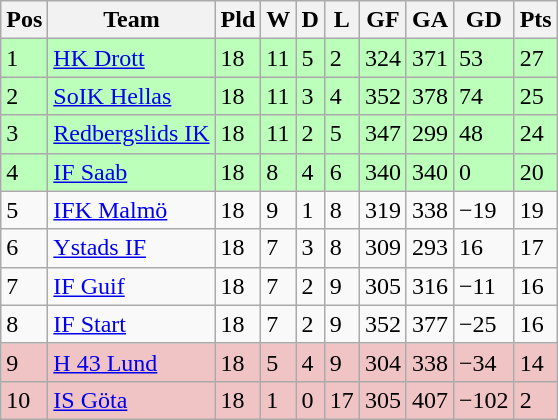<table class="wikitable">
<tr>
<th><span>Pos</span></th>
<th>Team</th>
<th><span>Pld</span></th>
<th><span>W</span></th>
<th><span>D</span></th>
<th><span>L</span></th>
<th><span>GF</span></th>
<th><span>GA</span></th>
<th><span>GD</span></th>
<th><span>Pts</span></th>
</tr>
<tr style="background:#bbffbb">
<td>1</td>
<td><a href='#'>HK Drott</a></td>
<td>18</td>
<td>11</td>
<td>5</td>
<td>2</td>
<td>324</td>
<td>371</td>
<td>53</td>
<td>27</td>
</tr>
<tr style="background:#bbffbb">
<td>2</td>
<td><a href='#'>SoIK Hellas</a></td>
<td>18</td>
<td>11</td>
<td>3</td>
<td>4</td>
<td>352</td>
<td>378</td>
<td>74</td>
<td>25</td>
</tr>
<tr style="background:#bbffbb">
<td>3</td>
<td><a href='#'>Redbergslids IK</a></td>
<td>18</td>
<td>11</td>
<td>2</td>
<td>5</td>
<td>347</td>
<td>299</td>
<td>48</td>
<td>24</td>
</tr>
<tr style="background:#bbffbb">
<td>4</td>
<td><a href='#'>IF Saab</a></td>
<td>18</td>
<td>8</td>
<td>4</td>
<td>6</td>
<td>340</td>
<td>340</td>
<td>0</td>
<td>20</td>
</tr>
<tr>
<td>5</td>
<td><a href='#'>IFK Malmö</a></td>
<td>18</td>
<td>9</td>
<td>1</td>
<td>8</td>
<td>319</td>
<td>338</td>
<td>−19</td>
<td>19</td>
</tr>
<tr>
<td>6</td>
<td><a href='#'>Ystads IF</a></td>
<td>18</td>
<td>7</td>
<td>3</td>
<td>8</td>
<td>309</td>
<td>293</td>
<td>16</td>
<td>17</td>
</tr>
<tr>
<td>7</td>
<td><a href='#'>IF Guif</a></td>
<td>18</td>
<td>7</td>
<td>2</td>
<td>9</td>
<td>305</td>
<td>316</td>
<td>−11</td>
<td>16</td>
</tr>
<tr>
<td>8</td>
<td><a href='#'>IF Start</a></td>
<td>18</td>
<td>7</td>
<td>2</td>
<td>9</td>
<td>352</td>
<td>377</td>
<td>−25</td>
<td>16</td>
</tr>
<tr align="left" style="background:#f0c4c4;">
<td>9</td>
<td><a href='#'>H 43 Lund</a></td>
<td>18</td>
<td>5</td>
<td>4</td>
<td>9</td>
<td>304</td>
<td>338</td>
<td>−34</td>
<td>14</td>
</tr>
<tr align="left" style="background:#f0c4c4;">
<td>10</td>
<td><a href='#'>IS Göta</a></td>
<td>18</td>
<td>1</td>
<td>0</td>
<td>17</td>
<td>305</td>
<td>407</td>
<td>−102</td>
<td>2</td>
</tr>
</table>
